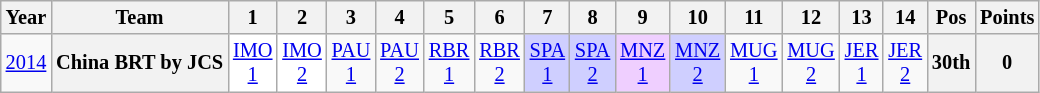<table class="wikitable" style="text-align:center; font-size:85%">
<tr>
<th>Year</th>
<th>Team</th>
<th>1</th>
<th>2</th>
<th>3</th>
<th>4</th>
<th>5</th>
<th>6</th>
<th>7</th>
<th>8</th>
<th>9</th>
<th>10</th>
<th>11</th>
<th>12</th>
<th>13</th>
<th>14</th>
<th>Pos</th>
<th>Points</th>
</tr>
<tr>
<td><a href='#'>2014</a></td>
<th>China BRT by JCS</th>
<td style="background:#FFFFFF;"><a href='#'>IMO<br>1</a><br></td>
<td style="background:#FFFFFF;"><a href='#'>IMO<br>2</a><br></td>
<td style="background:#;"><a href='#'>PAU<br>1</a><br></td>
<td style="background:#;"><a href='#'>PAU<br>2</a><br></td>
<td style="background:#;"><a href='#'>RBR<br>1</a><br></td>
<td style="background:#;"><a href='#'>RBR<br>2</a><br></td>
<td style="background:#CFCFFF;"><a href='#'>SPA<br>1</a><br></td>
<td style="background:#CFCFFF;"><a href='#'>SPA<br>2</a><br></td>
<td style="background:#EFCFFF;"><a href='#'>MNZ<br>1</a><br></td>
<td style="background:#CFCFFF;"><a href='#'>MNZ<br>2</a><br></td>
<td style="background:#;"><a href='#'>MUG<br>1</a><br></td>
<td style="background:#;"><a href='#'>MUG<br>2</a><br></td>
<td style="background:#;"><a href='#'>JER<br>1</a><br></td>
<td style="background:#;"><a href='#'>JER<br>2</a><br></td>
<th>30th</th>
<th>0</th>
</tr>
</table>
